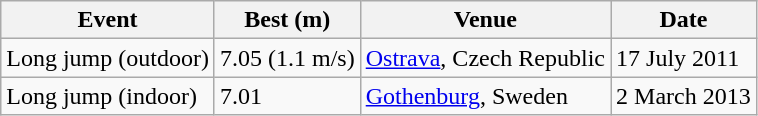<table class="wikitable">
<tr>
<th>Event</th>
<th>Best (m)</th>
<th>Venue</th>
<th>Date</th>
</tr>
<tr>
<td>Long jump (outdoor)</td>
<td>7.05 (1.1 m/s)</td>
<td><a href='#'>Ostrava</a>, Czech Republic</td>
<td>17 July 2011</td>
</tr>
<tr>
<td>Long jump (indoor)</td>
<td>7.01</td>
<td><a href='#'>Gothenburg</a>, Sweden</td>
<td>2 March 2013</td>
</tr>
</table>
